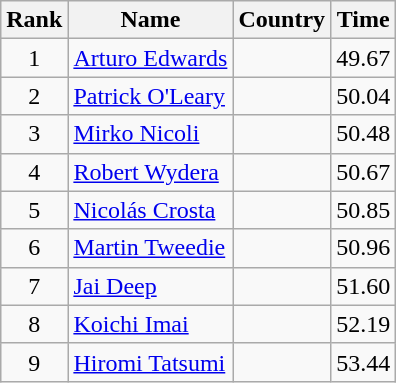<table class="wikitable" style="text-align:center">
<tr>
<th>Rank</th>
<th>Name</th>
<th>Country</th>
<th>Time</th>
</tr>
<tr>
<td>1</td>
<td align="left"><a href='#'>Arturo Edwards</a></td>
<td align="left"></td>
<td>49.67</td>
</tr>
<tr>
<td>2</td>
<td align="left"><a href='#'>Patrick O'Leary</a></td>
<td align="left"></td>
<td>50.04</td>
</tr>
<tr>
<td>3</td>
<td align="left"><a href='#'>Mirko Nicoli</a></td>
<td align="left"></td>
<td>50.48</td>
</tr>
<tr>
<td>4</td>
<td align="left"><a href='#'>Robert Wydera</a></td>
<td align="left"></td>
<td>50.67</td>
</tr>
<tr>
<td>5</td>
<td align="left"><a href='#'>Nicolás Crosta</a></td>
<td align="left"></td>
<td>50.85</td>
</tr>
<tr>
<td>6</td>
<td align="left"><a href='#'>Martin Tweedie</a></td>
<td align="left"></td>
<td>50.96</td>
</tr>
<tr>
<td>7</td>
<td align="left"><a href='#'>Jai Deep</a></td>
<td align="left"></td>
<td>51.60</td>
</tr>
<tr>
<td>8</td>
<td align="left"><a href='#'>Koichi Imai</a></td>
<td align="left"></td>
<td>52.19</td>
</tr>
<tr>
<td>9</td>
<td align="left"><a href='#'>Hiromi Tatsumi</a></td>
<td align="left"></td>
<td>53.44</td>
</tr>
</table>
